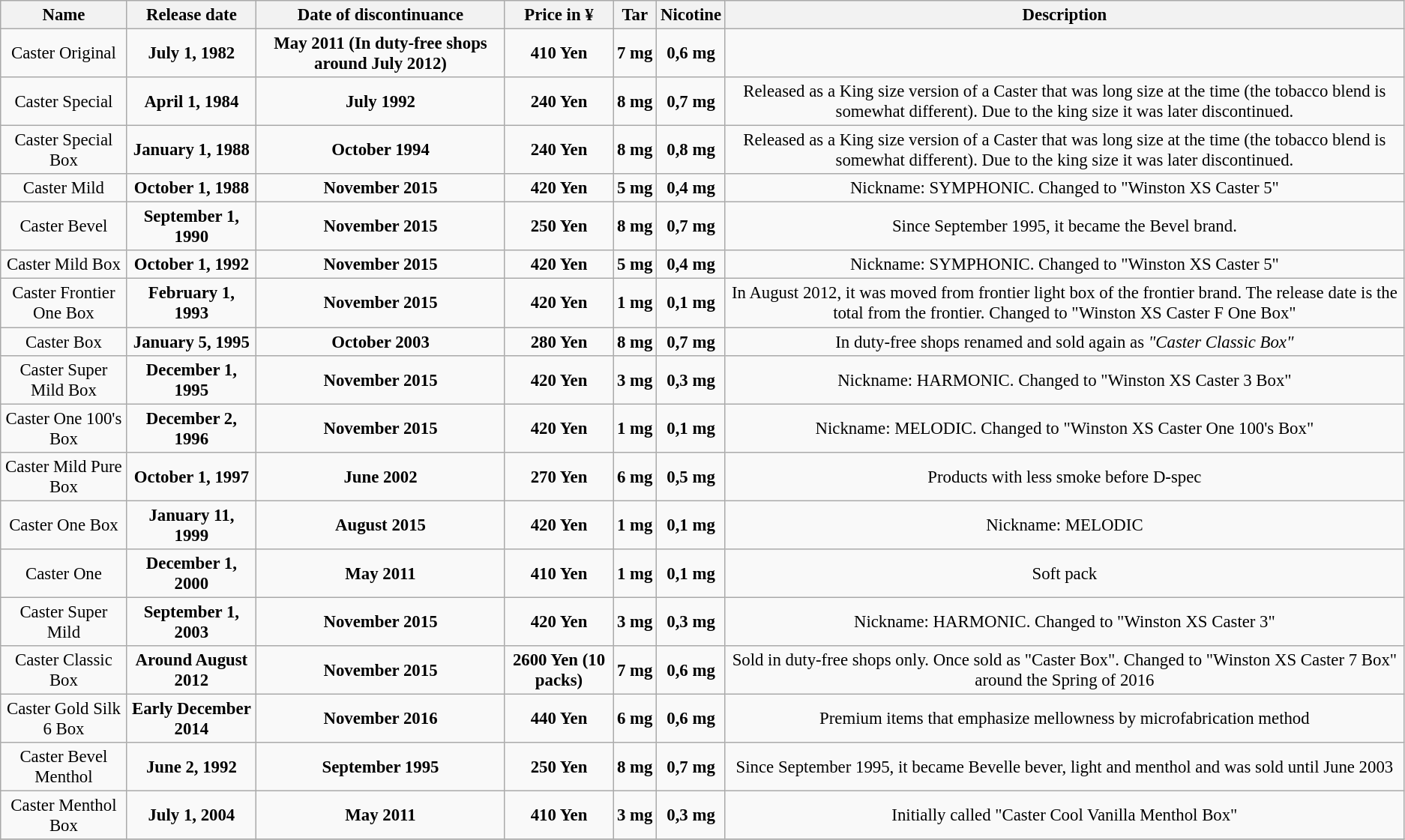<table class="wikitable" style="font-size: 95%;text-align:center">
<tr>
<th>Name</th>
<th>Release date</th>
<th>Date of discontinuance</th>
<th>Price in ¥</th>
<th>Tar</th>
<th>Nicotine</th>
<th>Description</th>
</tr>
<tr>
<td>Caster Original</td>
<td><strong>July 1, 1982</strong></td>
<td><strong>May 2011 (In duty-free shops around July 2012)</strong></td>
<td><strong>410 Yen</strong></td>
<td><strong>7 mg</strong></td>
<td><strong>0,6 mg</strong></td>
</tr>
<tr>
<td>Caster Special</td>
<td><strong>April 1, 1984</strong></td>
<td><strong>July 1992</strong></td>
<td><strong>240 Yen</strong></td>
<td><strong>8 mg</strong></td>
<td><strong>0,7 mg</strong></td>
<td>Released as a King size version of a Caster that was long size at the time (the tobacco blend is somewhat different). Due to the king size it was later discontinued.</td>
</tr>
<tr>
<td>Caster Special Box</td>
<td><strong>January 1, 1988</strong></td>
<td><strong>October 1994</strong></td>
<td><strong>240 Yen</strong></td>
<td><strong>8 mg</strong></td>
<td><strong>0,8 mg</strong></td>
<td>Released as a King size version of a Caster that was long size at the time (the tobacco blend is somewhat different). Due to the king size it was later discontinued.</td>
</tr>
<tr>
<td>Caster Mild</td>
<td><strong>October 1, 1988</strong></td>
<td><strong>November 2015</strong></td>
<td><strong>420 Yen</strong></td>
<td><strong>5 mg</strong></td>
<td><strong>0,4 mg</strong></td>
<td>Nickname: SYMPHONIC. Changed to "Winston XS Caster 5"</td>
</tr>
<tr>
<td>Caster Bevel</td>
<td><strong>September 1, 1990</strong></td>
<td><strong>November 2015</strong></td>
<td><strong>250 Yen</strong></td>
<td><strong>8 mg</strong></td>
<td><strong>0,7 mg</strong></td>
<td>Since September 1995, it became the Bevel brand.</td>
</tr>
<tr>
<td>Caster Mild Box</td>
<td><strong>October 1, 1992</strong></td>
<td><strong>November 2015</strong></td>
<td><strong>420 Yen</strong></td>
<td><strong>5 mg</strong></td>
<td><strong>0,4 mg</strong></td>
<td>Nickname: SYMPHONIC. Changed to "Winston XS Caster 5"</td>
</tr>
<tr>
<td>Caster Frontier One Box</td>
<td><strong>February 1, 1993</strong></td>
<td><strong>November 2015</strong></td>
<td><strong>420 Yen</strong></td>
<td><strong>1 mg</strong></td>
<td><strong>0,1 mg</strong></td>
<td>In August 2012, it was moved from frontier light box of the frontier brand. The release date is the total from the frontier. Changed to "Winston XS Caster F One Box"</td>
</tr>
<tr>
<td>Caster Box</td>
<td><strong>January 5, 1995</strong></td>
<td><strong>October 2003</strong></td>
<td><strong>280 Yen</strong></td>
<td><strong>8 mg</strong></td>
<td><strong>0,7 mg</strong></td>
<td>In duty-free shops renamed and sold again as <em>"Caster Classic Box"</em></td>
</tr>
<tr>
<td>Caster Super Mild Box</td>
<td><strong>December 1, 1995</strong></td>
<td><strong>November 2015</strong></td>
<td><strong>420 Yen</strong></td>
<td><strong>3 mg</strong></td>
<td><strong>0,3 mg</strong></td>
<td>Nickname: HARMONIC. Changed to "Winston XS Caster 3 Box"</td>
</tr>
<tr>
<td>Caster One 100's Box</td>
<td><strong>December 2, 1996</strong></td>
<td><strong>November 2015</strong></td>
<td><strong>420 Yen</strong></td>
<td><strong>1 mg</strong></td>
<td><strong>0,1 mg</strong></td>
<td>Nickname: MELODIC. Changed to "Winston XS Caster One 100's Box"</td>
</tr>
<tr>
<td>Caster Mild Pure Box</td>
<td><strong>October 1, 1997</strong></td>
<td><strong>June 2002</strong></td>
<td><strong>270 Yen</strong></td>
<td><strong>6 mg</strong></td>
<td><strong>0,5 mg</strong></td>
<td>Products with less smoke before D-spec</td>
</tr>
<tr>
<td>Caster One Box</td>
<td><strong>January 11, 1999</strong></td>
<td><strong>August 2015</strong></td>
<td><strong>420 Yen</strong></td>
<td><strong>1 mg</strong></td>
<td><strong>0,1 mg</strong></td>
<td>Nickname: MELODIC</td>
</tr>
<tr>
<td>Caster One</td>
<td><strong>December 1, 2000</strong></td>
<td><strong>May 2011</strong></td>
<td><strong>410 Yen</strong></td>
<td><strong>1 mg</strong></td>
<td><strong>0,1 mg</strong></td>
<td>Soft pack</td>
</tr>
<tr>
<td>Caster Super Mild</td>
<td><strong>September 1, 2003</strong></td>
<td><strong>November 2015</strong></td>
<td><strong>420 Yen</strong></td>
<td><strong>3 mg</strong></td>
<td><strong>0,3 mg</strong></td>
<td>Nickname: HARMONIC. Changed to "Winston XS Caster 3"</td>
</tr>
<tr>
<td>Caster Classic Box</td>
<td><strong>Around August 2012</strong></td>
<td><strong>November 2015</strong></td>
<td><strong>2600 Yen (10 packs)</strong></td>
<td><strong>7 mg</strong></td>
<td><strong>0,6 mg</strong></td>
<td>Sold in duty-free shops only. Once sold as "Caster Box". Changed to "Winston XS Caster 7 Box" around the Spring of 2016</td>
</tr>
<tr>
<td>Caster Gold Silk 6 Box</td>
<td><strong>Early December 2014</strong></td>
<td><strong>November 2016</strong></td>
<td><strong>440 Yen</strong></td>
<td><strong>6 mg</strong></td>
<td><strong>0,6 mg</strong></td>
<td>Premium items that emphasize mellowness by microfabrication method</td>
</tr>
<tr>
<td>Caster Bevel Menthol</td>
<td><strong>June 2, 1992</strong></td>
<td><strong>September 1995</strong></td>
<td><strong>250 Yen</strong></td>
<td><strong>8 mg</strong></td>
<td><strong>0,7 mg</strong></td>
<td>Since September 1995, it became Bevelle bever, light and menthol and was sold until June 2003</td>
</tr>
<tr>
<td>Caster Menthol Box</td>
<td><strong>July 1, 2004</strong></td>
<td><strong>May 2011</strong></td>
<td><strong>410 Yen</strong></td>
<td><strong>3 mg</strong></td>
<td><strong>0,3 mg</strong></td>
<td>Initially called "Caster Cool Vanilla Menthol Box"</td>
</tr>
<tr>
</tr>
</table>
